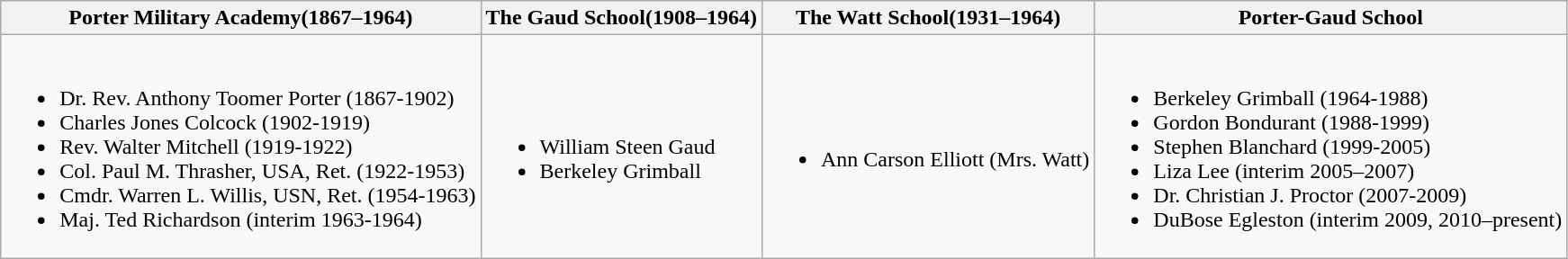<table class="wikitable">
<tr>
<th><strong>Porter Military Academy</strong>(1867–1964)</th>
<th><strong>The Gaud School</strong>(1908–1964)</th>
<th><strong>The Watt School</strong>(1931–1964)</th>
<th><strong>Porter-Gaud School</strong></th>
</tr>
<tr>
<td><br><ul><li>Dr. Rev. Anthony Toomer Porter (1867-1902)</li><li>Charles Jones Colcock (1902-1919)</li><li>Rev. Walter Mitchell (1919-1922)</li><li>Col. Paul M. Thrasher, USA, Ret. (1922-1953)</li><li>Cmdr. Warren L. Willis, USN, Ret. (1954-1963)</li><li>Maj. Ted Richardson (interim 1963-1964)</li></ul></td>
<td><br><ul><li>William Steen Gaud</li><li>Berkeley Grimball</li></ul></td>
<td><br><ul><li>Ann Carson Elliott (Mrs. Watt)</li></ul></td>
<td><br><ul><li>Berkeley Grimball (1964-1988)</li><li>Gordon Bondurant (1988-1999)</li><li>Stephen Blanchard (1999-2005)</li><li>Liza Lee (interim 2005–2007)</li><li>Dr. Christian J. Proctor (2007-2009)</li><li>DuBose Egleston (interim 2009, 2010–present)</li></ul></td>
</tr>
</table>
